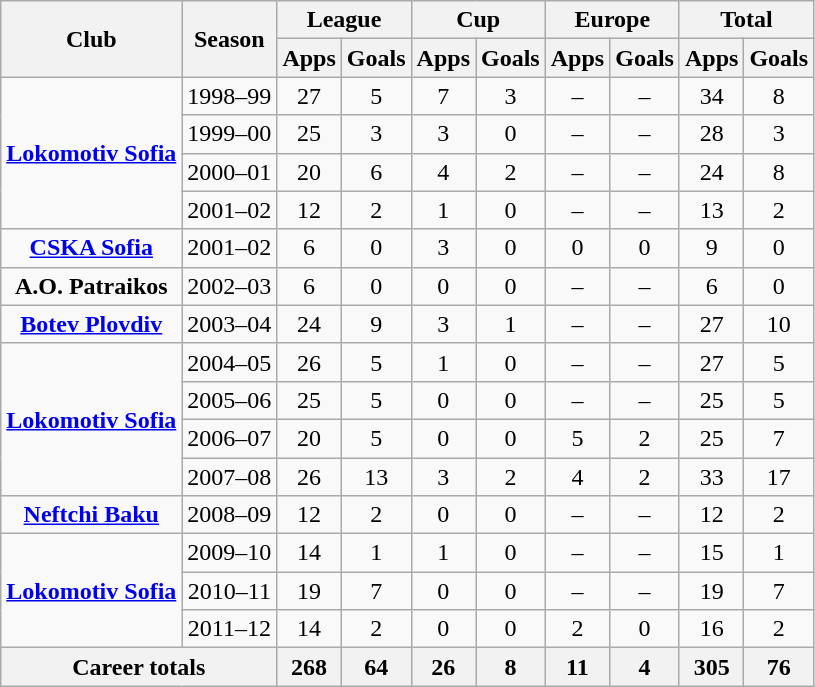<table class="wikitable" style="text-align: center;">
<tr>
<th rowspan="2">Club</th>
<th rowspan="2">Season</th>
<th colspan="2">League</th>
<th colspan="2">Cup</th>
<th colspan="2">Europe</th>
<th colspan="2">Total</th>
</tr>
<tr>
<th>Apps</th>
<th>Goals</th>
<th>Apps</th>
<th>Goals</th>
<th>Apps</th>
<th>Goals</th>
<th>Apps</th>
<th>Goals</th>
</tr>
<tr>
<td rowspan="4" valign="center"><strong><a href='#'>Lokomotiv Sofia</a></strong></td>
<td>1998–99</td>
<td>27</td>
<td>5</td>
<td>7</td>
<td>3</td>
<td>–</td>
<td>–</td>
<td>34</td>
<td>8</td>
</tr>
<tr>
<td>1999–00</td>
<td>25</td>
<td>3</td>
<td>3</td>
<td>0</td>
<td>–</td>
<td>–</td>
<td>28</td>
<td>3</td>
</tr>
<tr>
<td>2000–01</td>
<td>20</td>
<td>6</td>
<td>4</td>
<td>2</td>
<td>–</td>
<td>–</td>
<td>24</td>
<td>8</td>
</tr>
<tr>
<td>2001–02</td>
<td>12</td>
<td>2</td>
<td>1</td>
<td>0</td>
<td>–</td>
<td>–</td>
<td>13</td>
<td>2</td>
</tr>
<tr>
<td rowspan="1" valign="center"><strong><a href='#'>CSKA Sofia</a></strong></td>
<td>2001–02</td>
<td>6</td>
<td>0</td>
<td>3</td>
<td>0</td>
<td>0</td>
<td>0</td>
<td>9</td>
<td>0</td>
</tr>
<tr>
<td rowspan="1" valign="center"><strong>A.O. Patraikos </strong></td>
<td>2002–03</td>
<td>6</td>
<td>0</td>
<td>0</td>
<td>0</td>
<td>–</td>
<td>–</td>
<td>6</td>
<td>0</td>
</tr>
<tr>
<td rowspan="1" valign="center"><strong><a href='#'>Botev Plovdiv</a></strong></td>
<td>2003–04</td>
<td>24</td>
<td>9</td>
<td>3</td>
<td>1</td>
<td>–</td>
<td>–</td>
<td>27</td>
<td>10</td>
</tr>
<tr>
<td rowspan="4" valign="center"><strong><a href='#'>Lokomotiv Sofia</a></strong></td>
<td>2004–05</td>
<td>26</td>
<td>5</td>
<td>1</td>
<td>0</td>
<td>–</td>
<td>–</td>
<td>27</td>
<td>5</td>
</tr>
<tr>
<td>2005–06</td>
<td>25</td>
<td>5</td>
<td>0</td>
<td>0</td>
<td>–</td>
<td>–</td>
<td>25</td>
<td>5</td>
</tr>
<tr>
<td>2006–07</td>
<td>20</td>
<td>5</td>
<td>0</td>
<td>0</td>
<td>5</td>
<td>2</td>
<td>25</td>
<td>7</td>
</tr>
<tr>
<td>2007–08</td>
<td>26</td>
<td>13</td>
<td>3</td>
<td>2</td>
<td>4</td>
<td>2</td>
<td>33</td>
<td>17</td>
</tr>
<tr>
<td rowspan="1" valign="center"><strong><a href='#'>Neftchi Baku</a></strong></td>
<td>2008–09</td>
<td>12</td>
<td>2</td>
<td>0</td>
<td>0</td>
<td>–</td>
<td>–</td>
<td>12</td>
<td>2</td>
</tr>
<tr>
<td rowspan="3" valign="center"><strong><a href='#'>Lokomotiv Sofia</a></strong></td>
<td>2009–10</td>
<td>14</td>
<td>1</td>
<td>1</td>
<td>0</td>
<td>–</td>
<td>–</td>
<td>15</td>
<td>1</td>
</tr>
<tr>
<td>2010–11</td>
<td>19</td>
<td>7</td>
<td>0</td>
<td>0</td>
<td>–</td>
<td>–</td>
<td>19</td>
<td>7</td>
</tr>
<tr>
<td>2011–12</td>
<td>14</td>
<td>2</td>
<td>0</td>
<td>0</td>
<td>2</td>
<td>0</td>
<td>16</td>
<td>2</td>
</tr>
<tr>
<th colspan="2">Career totals</th>
<th>268</th>
<th>64</th>
<th>26</th>
<th>8</th>
<th>11</th>
<th>4</th>
<th>305</th>
<th>76</th>
</tr>
</table>
